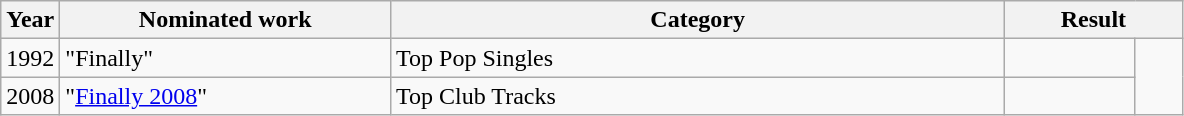<table class=wikitable>
<tr>
<th width=5%>Year</th>
<th width=28%>Nominated work</th>
<th width=52%>Category</th>
<th width=15% colspan=2>Result</th>
</tr>
<tr>
<td>1992</td>
<td>"Finally"</td>
<td>Top Pop Singles</td>
<td></td>
<td width=4% align=center rowspan=2></td>
</tr>
<tr>
<td>2008</td>
<td>"<a href='#'>Finally 2008</a>"</td>
<td>Top Club Tracks</td>
<td></td>
</tr>
</table>
